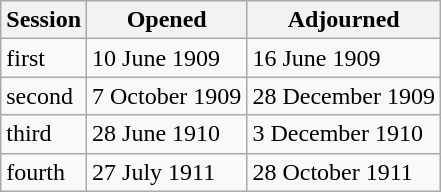<table class="wikitable">
<tr>
<th>Session</th>
<th>Opened</th>
<th>Adjourned</th>
</tr>
<tr>
<td>first</td>
<td>10 June 1909</td>
<td>16 June 1909</td>
</tr>
<tr>
<td>second</td>
<td>7 October 1909</td>
<td>28 December 1909</td>
</tr>
<tr>
<td>third</td>
<td>28 June 1910</td>
<td>3 December 1910</td>
</tr>
<tr>
<td>fourth</td>
<td>27 July 1911</td>
<td>28 October 1911</td>
</tr>
</table>
